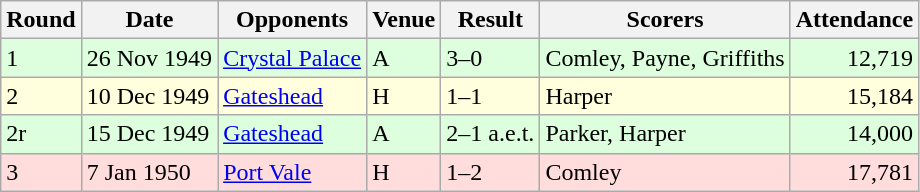<table class="wikitable">
<tr>
<th>Round</th>
<th>Date</th>
<th>Opponents</th>
<th>Venue</th>
<th>Result</th>
<th>Scorers</th>
<th>Attendance</th>
</tr>
<tr bgcolor="#ddffdd">
<td>1</td>
<td>26 Nov 1949</td>
<td><a href='#'>Crystal Palace</a></td>
<td>A</td>
<td>3–0</td>
<td>Comley, Payne, Griffiths</td>
<td align="right">12,719</td>
</tr>
<tr bgcolor="#ffffdd">
<td>2</td>
<td>10 Dec 1949</td>
<td><a href='#'>Gateshead</a></td>
<td>H</td>
<td>1–1</td>
<td>Harper</td>
<td align="right">15,184</td>
</tr>
<tr bgcolor="#ddffdd">
<td>2r</td>
<td>15 Dec 1949</td>
<td><a href='#'>Gateshead</a></td>
<td>A</td>
<td>2–1 a.e.t.</td>
<td>Parker, Harper</td>
<td align="right">14,000</td>
</tr>
<tr bgcolor="#ffdddd">
<td>3</td>
<td>7 Jan 1950</td>
<td><a href='#'>Port Vale</a></td>
<td>H</td>
<td>1–2</td>
<td>Comley</td>
<td align="right">17,781</td>
</tr>
</table>
